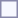<table style="border:1px solid #8888aa; background:#f7f8ff; padding:5px; font-size:95%; margin:0 12px 12px 0;">
</table>
